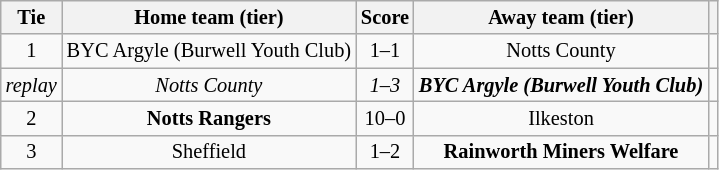<table class="wikitable" style="text-align:center; font-size:85%">
<tr>
<th>Tie</th>
<th>Home team (tier)</th>
<th>Score</th>
<th>Away team (tier)</th>
<th></th>
</tr>
<tr>
<td align="center">1</td>
<td>BYC Argyle (Burwell Youth Club)</td>
<td>1–1 </td>
<td>Notts County</td>
<td></td>
</tr>
<tr>
<td align="center"><em>replay</em></td>
<td><em>Notts County</em></td>
<td><em>1–3</em></td>
<td><strong><em>BYC Argyle (Burwell Youth Club)</em></strong></td>
<td></td>
</tr>
<tr>
<td align="center">2</td>
<td><strong>Notts Rangers</strong></td>
<td align="center">10–0</td>
<td>Ilkeston</td>
<td></td>
</tr>
<tr>
<td align="center">3</td>
<td>Sheffield</td>
<td align="center">1–2</td>
<td><strong>Rainworth Miners Welfare</strong></td>
<td></td>
</tr>
</table>
